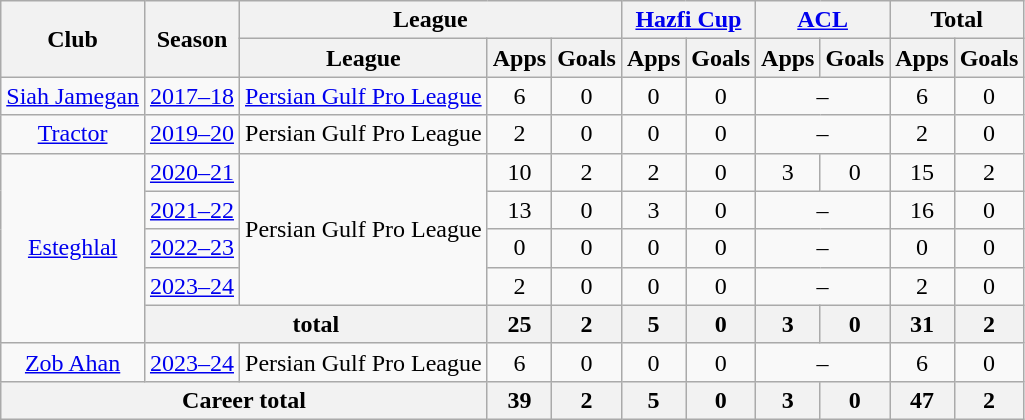<table class="wikitable" style="text-align:center">
<tr>
<th rowspan="2">Club</th>
<th rowspan="2">Season</th>
<th colspan="3">League</th>
<th colspan="2"><a href='#'>Hazfi Cup</a></th>
<th colspan="2"><a href='#'>ACL</a></th>
<th colspan="2">Total</th>
</tr>
<tr>
<th>League</th>
<th>Apps</th>
<th>Goals</th>
<th>Apps</th>
<th>Goals</th>
<th>Apps</th>
<th>Goals</th>
<th>Apps</th>
<th>Goals</th>
</tr>
<tr>
<td><a href='#'>Siah Jamegan</a></td>
<td><a href='#'>2017–18</a></td>
<td><a href='#'>Persian Gulf Pro League</a></td>
<td>6</td>
<td>0</td>
<td>0</td>
<td>0</td>
<td colspan="2">–</td>
<td>6</td>
<td>0</td>
</tr>
<tr>
<td><a href='#'>Tractor</a></td>
<td><a href='#'>2019–20</a></td>
<td>Persian Gulf Pro League</td>
<td>2</td>
<td>0</td>
<td>0</td>
<td>0</td>
<td colspan="2">–</td>
<td>2</td>
<td>0</td>
</tr>
<tr>
<td rowspan="5"><a href='#'>Esteghlal</a></td>
<td><a href='#'>2020–21</a></td>
<td rowspan="4">Persian Gulf Pro League</td>
<td>10</td>
<td>2</td>
<td>2</td>
<td>0</td>
<td>3</td>
<td>0</td>
<td>15</td>
<td>2</td>
</tr>
<tr>
<td><a href='#'>2021–22</a></td>
<td>13</td>
<td>0</td>
<td>3</td>
<td>0</td>
<td colspan="2">–</td>
<td>16</td>
<td>0</td>
</tr>
<tr>
<td><a href='#'>2022–23</a></td>
<td>0</td>
<td>0</td>
<td>0</td>
<td>0</td>
<td colspan="2">–</td>
<td>0</td>
<td>0</td>
</tr>
<tr>
<td><a href='#'>2023–24</a></td>
<td>2</td>
<td>0</td>
<td>0</td>
<td>0</td>
<td colspan="2">–</td>
<td>2</td>
<td>0</td>
</tr>
<tr>
<th colspan="2">total</th>
<th>25</th>
<th>2</th>
<th>5</th>
<th>0</th>
<th>3</th>
<th>0</th>
<th>31</th>
<th>2</th>
</tr>
<tr>
<td><a href='#'>Zob Ahan</a></td>
<td><a href='#'>2023–24</a></td>
<td>Persian Gulf Pro League</td>
<td>6</td>
<td>0</td>
<td>0</td>
<td>0</td>
<td colspan="2">–</td>
<td>6</td>
<td>0</td>
</tr>
<tr>
<th colspan="3">Career total</th>
<th>39</th>
<th>2</th>
<th>5</th>
<th>0</th>
<th>3</th>
<th>0</th>
<th>47</th>
<th>2</th>
</tr>
</table>
